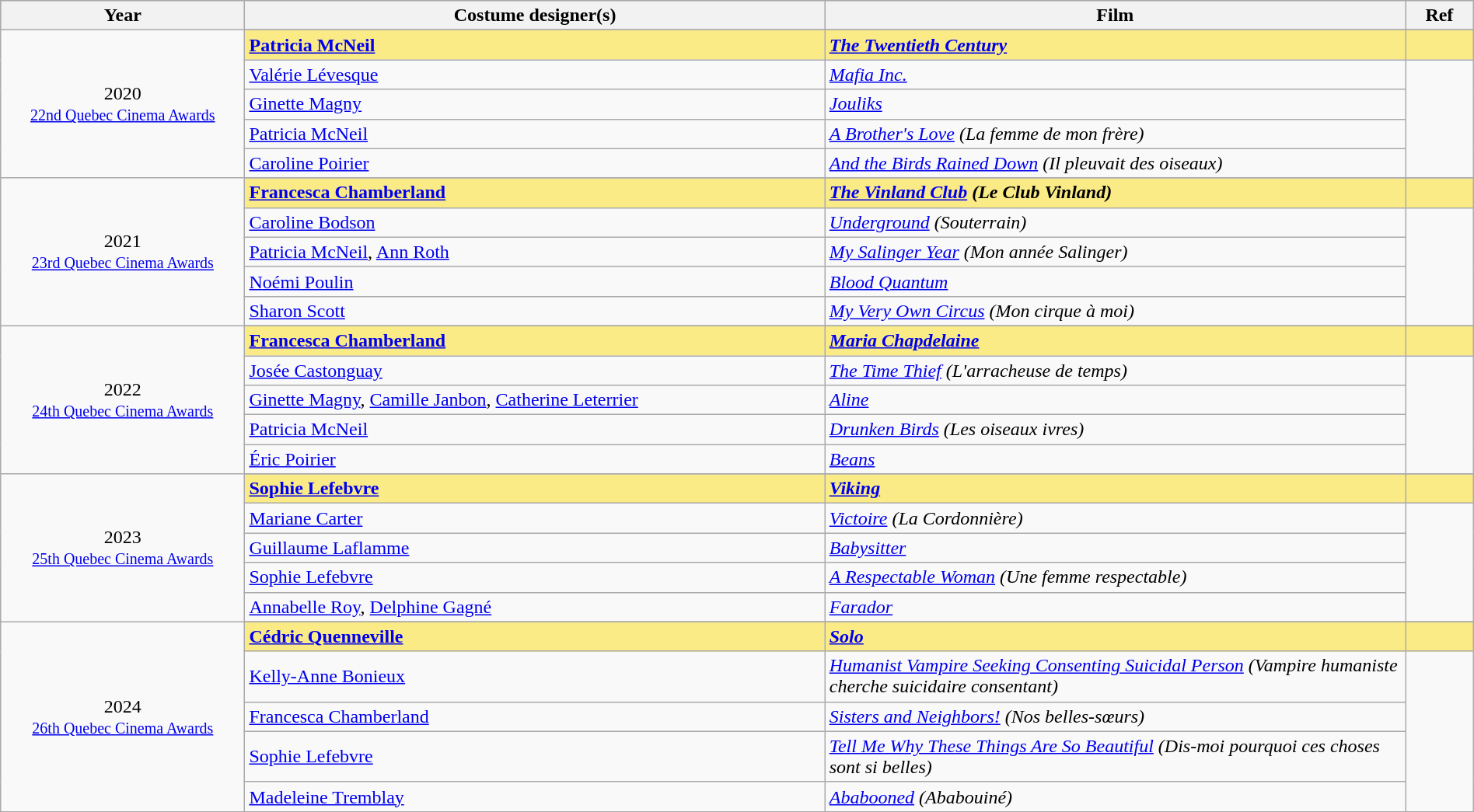<table class="wikitable" style="width:100%;">
<tr style="background:#bebebe;">
<th style="width:8%;">Year</th>
<th style="width:19%;">Costume designer(s)</th>
<th style="width:19%;">Film</th>
<th style="width:2%;">Ref</th>
</tr>
<tr>
<td rowspan="6" align="center">2020 <br> <small><a href='#'>22nd Quebec Cinema Awards</a></small></td>
</tr>
<tr style="background:#FAEB86">
<td><strong><a href='#'>Patricia McNeil</a></strong></td>
<td><strong><em><a href='#'>The Twentieth Century</a></em></strong></td>
<td></td>
</tr>
<tr>
<td><a href='#'>Valérie Lévesque</a></td>
<td><em><a href='#'>Mafia Inc.</a></em></td>
<td rowspan=4></td>
</tr>
<tr>
<td><a href='#'>Ginette Magny</a></td>
<td><em><a href='#'>Jouliks</a></em></td>
</tr>
<tr>
<td><a href='#'>Patricia McNeil</a></td>
<td><em><a href='#'>A Brother's Love</a> (La femme de mon frère)</em></td>
</tr>
<tr>
<td><a href='#'>Caroline Poirier</a></td>
<td><em><a href='#'>And the Birds Rained Down</a> (Il pleuvait des oiseaux)</em></td>
</tr>
<tr>
<td rowspan="6" align="center">2021<br><small><a href='#'>23rd Quebec Cinema Awards</a></small></td>
</tr>
<tr style="background:#FAEB86">
<td><strong><a href='#'>Francesca Chamberland</a></strong></td>
<td><strong><em><a href='#'>The Vinland Club</a> (Le Club Vinland)</em></strong></td>
<td></td>
</tr>
<tr>
<td><a href='#'>Caroline Bodson</a></td>
<td><em><a href='#'>Underground</a> (Souterrain)</em></td>
<td rowspan=4></td>
</tr>
<tr>
<td><a href='#'>Patricia McNeil</a>, <a href='#'>Ann Roth</a></td>
<td><em><a href='#'>My Salinger Year</a> (Mon année Salinger)</em></td>
</tr>
<tr>
<td><a href='#'>Noémi Poulin</a></td>
<td><em><a href='#'>Blood Quantum</a></em></td>
</tr>
<tr>
<td><a href='#'>Sharon Scott</a></td>
<td><em><a href='#'>My Very Own Circus</a> (Mon cirque à moi)</em></td>
</tr>
<tr>
<td rowspan="6" align="center">2022<br><small><a href='#'>24th Quebec Cinema Awards</a></small></td>
</tr>
<tr style="background:#FAEB86">
<td><strong><a href='#'>Francesca Chamberland</a></strong></td>
<td><strong><em><a href='#'>Maria Chapdelaine</a></em></strong></td>
<td></td>
</tr>
<tr>
<td><a href='#'>Josée Castonguay</a></td>
<td><em><a href='#'>The Time Thief</a> (L'arracheuse de temps)</em></td>
<td rowspan=4></td>
</tr>
<tr>
<td><a href='#'>Ginette Magny</a>, <a href='#'>Camille Janbon</a>, <a href='#'>Catherine Leterrier</a></td>
<td><em><a href='#'>Aline</a></em></td>
</tr>
<tr>
<td><a href='#'>Patricia McNeil</a></td>
<td><em><a href='#'>Drunken Birds</a> (Les oiseaux ivres)</em></td>
</tr>
<tr>
<td><a href='#'>Éric Poirier</a></td>
<td><em><a href='#'>Beans</a></em></td>
</tr>
<tr>
<td rowspan="6" align="center">2023<br><small><a href='#'>25th Quebec Cinema Awards</a></small></td>
</tr>
<tr style="background:#FAEB86">
<td><strong><a href='#'>Sophie Lefebvre</a></strong></td>
<td><strong><em><a href='#'>Viking</a></em></strong></td>
<td></td>
</tr>
<tr>
<td><a href='#'>Mariane Carter</a></td>
<td><em><a href='#'>Victoire</a> (La Cordonnière)</em></td>
<td rowspan=4></td>
</tr>
<tr>
<td><a href='#'>Guillaume Laflamme</a></td>
<td><em><a href='#'>Babysitter</a></em></td>
</tr>
<tr>
<td><a href='#'>Sophie Lefebvre</a></td>
<td><em><a href='#'>A Respectable Woman</a> (Une femme respectable)</em></td>
</tr>
<tr>
<td><a href='#'>Annabelle Roy</a>, <a href='#'>Delphine Gagné</a></td>
<td><em><a href='#'>Farador</a></em></td>
</tr>
<tr>
<td rowspan="6" align="center">2024<br><small><a href='#'>26th Quebec Cinema Awards</a></small></td>
</tr>
<tr style="background:#FAEB86">
<td><strong><a href='#'>Cédric Quenneville</a></strong></td>
<td><strong><em><a href='#'>Solo</a></em></strong></td>
<td></td>
</tr>
<tr>
<td><a href='#'>Kelly-Anne Bonieux</a></td>
<td><em><a href='#'>Humanist Vampire Seeking Consenting Suicidal Person</a> (Vampire humaniste cherche suicidaire consentant)</em></td>
<td rowspan=4></td>
</tr>
<tr>
<td><a href='#'>Francesca Chamberland</a></td>
<td><em><a href='#'>Sisters and Neighbors!</a> (Nos belles-sœurs)</em></td>
</tr>
<tr>
<td><a href='#'>Sophie Lefebvre</a></td>
<td><em><a href='#'>Tell Me Why These Things Are So Beautiful</a> (Dis-moi pourquoi ces choses sont si belles)</em></td>
</tr>
<tr>
<td><a href='#'>Madeleine Tremblay</a></td>
<td><em><a href='#'>Ababooned</a> (Ababouiné)</em></td>
</tr>
</table>
